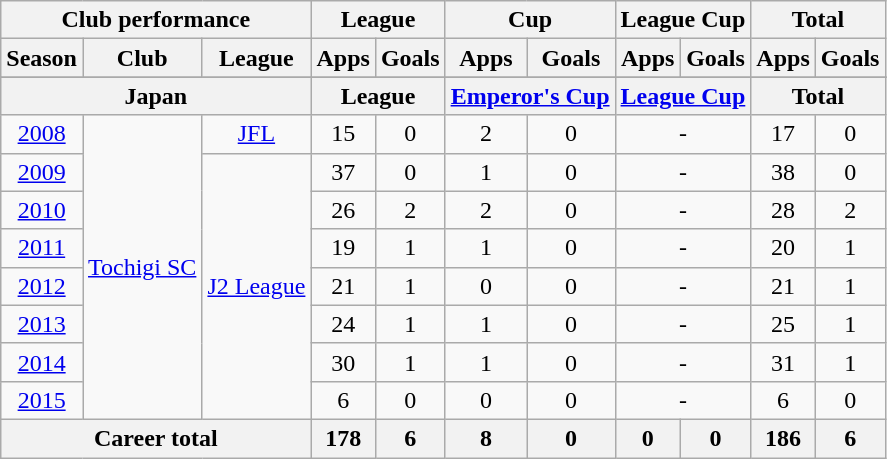<table class="wikitable" style="text-align:center">
<tr>
<th colspan=3>Club performance</th>
<th colspan=2>League</th>
<th colspan=2>Cup</th>
<th colspan=2>League Cup</th>
<th colspan=2>Total</th>
</tr>
<tr>
<th>Season</th>
<th>Club</th>
<th>League</th>
<th>Apps</th>
<th>Goals</th>
<th>Apps</th>
<th>Goals</th>
<th>Apps</th>
<th>Goals</th>
<th>Apps</th>
<th>Goals</th>
</tr>
<tr>
</tr>
<tr>
<th colspan=3>Japan</th>
<th colspan=2>League</th>
<th colspan=2><a href='#'>Emperor's Cup</a></th>
<th colspan=2><a href='#'>League Cup</a></th>
<th colspan=2>Total</th>
</tr>
<tr>
<td><a href='#'>2008</a></td>
<td rowspan="8"><a href='#'>Tochigi SC</a></td>
<td><a href='#'>JFL</a></td>
<td>15</td>
<td>0</td>
<td>2</td>
<td>0</td>
<td colspan="2">-</td>
<td>17</td>
<td>0</td>
</tr>
<tr>
<td><a href='#'>2009</a></td>
<td rowspan="7"><a href='#'>J2 League</a></td>
<td>37</td>
<td>0</td>
<td>1</td>
<td>0</td>
<td colspan="2">-</td>
<td>38</td>
<td>0</td>
</tr>
<tr>
<td><a href='#'>2010</a></td>
<td>26</td>
<td>2</td>
<td>2</td>
<td>0</td>
<td colspan="2">-</td>
<td>28</td>
<td>2</td>
</tr>
<tr>
<td><a href='#'>2011</a></td>
<td>19</td>
<td>1</td>
<td>1</td>
<td>0</td>
<td colspan="2">-</td>
<td>20</td>
<td>1</td>
</tr>
<tr>
<td><a href='#'>2012</a></td>
<td>21</td>
<td>1</td>
<td>0</td>
<td>0</td>
<td colspan="2">-</td>
<td>21</td>
<td>1</td>
</tr>
<tr>
<td><a href='#'>2013</a></td>
<td>24</td>
<td>1</td>
<td>1</td>
<td>0</td>
<td colspan="2">-</td>
<td>25</td>
<td>1</td>
</tr>
<tr>
<td><a href='#'>2014</a></td>
<td>30</td>
<td>1</td>
<td>1</td>
<td>0</td>
<td colspan="2">-</td>
<td>31</td>
<td>1</td>
</tr>
<tr>
<td><a href='#'>2015</a></td>
<td>6</td>
<td>0</td>
<td>0</td>
<td>0</td>
<td colspan="2">-</td>
<td>6</td>
<td>0</td>
</tr>
<tr>
<th colspan=3>Career total</th>
<th>178</th>
<th>6</th>
<th>8</th>
<th>0</th>
<th>0</th>
<th>0</th>
<th>186</th>
<th>6</th>
</tr>
</table>
